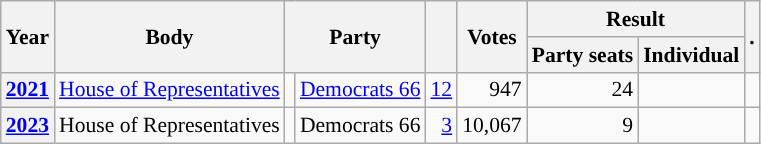<table class="wikitable plainrowheaders sortable" border=2 cellpadding=4 cellspacing=0 style="border: 1px #aaa solid; font-size: 90%; text-align:center;">
<tr>
<th scope="col" rowspan=2>Year</th>
<th scope="col" rowspan=2>Body</th>
<th scope="col" colspan=2 rowspan=2>Party</th>
<th scope="col" rowspan=2></th>
<th scope="col" rowspan=2>Votes</th>
<th scope="colgroup" colspan=2>Result</th>
<th scope="col" rowspan=2 class="unsortable">.</th>
</tr>
<tr>
<th scope="col">Party seats</th>
<th scope="col">Individual</th>
</tr>
<tr>
<th scope="row"><a href='#'>2021</a></th>
<td><a href='#'>House of Representatives</a></td>
<td style="background-color:"></td>
<td><a href='#'>Democrats 66</a></td>
<td style=text-align:right><a href='#'>12</a></td>
<td style=text-align:right>947</td>
<td style=text-align:right>24</td>
<td></td>
<td></td>
</tr>
<tr>
<th scope="row"><a href='#'>2023</a></th>
<td>House of Representatives</td>
<td style="background-color:"></td>
<td>Democrats 66</td>
<td style=text-align:right><a href='#'>3</a></td>
<td style=text-align:right>10,067</td>
<td style=text-align:right>9</td>
<td></td>
<td></td>
</tr>
</table>
